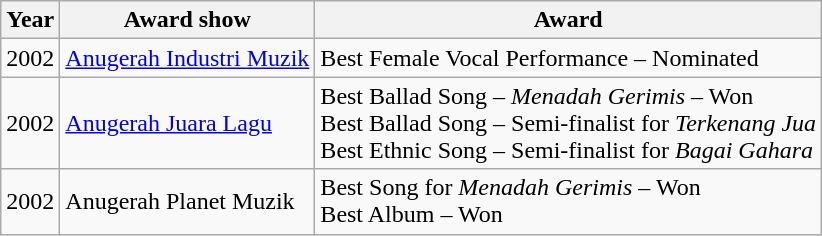<table class="wikitable">
<tr>
<th>Year</th>
<th>Award show</th>
<th>Award</th>
</tr>
<tr>
<td align="left">2002</td>
<td align="left"><a href='#'>Anugerah Industri Muzik</a></td>
<td align="left">Best Female Vocal Performance – Nominated</td>
</tr>
<tr>
<td align="left">2002</td>
<td align="left"><a href='#'>Anugerah Juara Lagu</a></td>
<td align="left">Best Ballad Song – <em>Menadah Gerimis</em> – Won <br> Best Ballad Song – Semi-finalist for <em>Terkenang Jua</em> <br> Best Ethnic Song – Semi-finalist for <em>Bagai Gahara</em></td>
</tr>
<tr>
<td align="left">2002</td>
<td align="left">Anugerah Planet Muzik</td>
<td align="left">Best Song for <em>Menadah Gerimis</em> – Won <br> Best Album – Won</td>
</tr>
</table>
